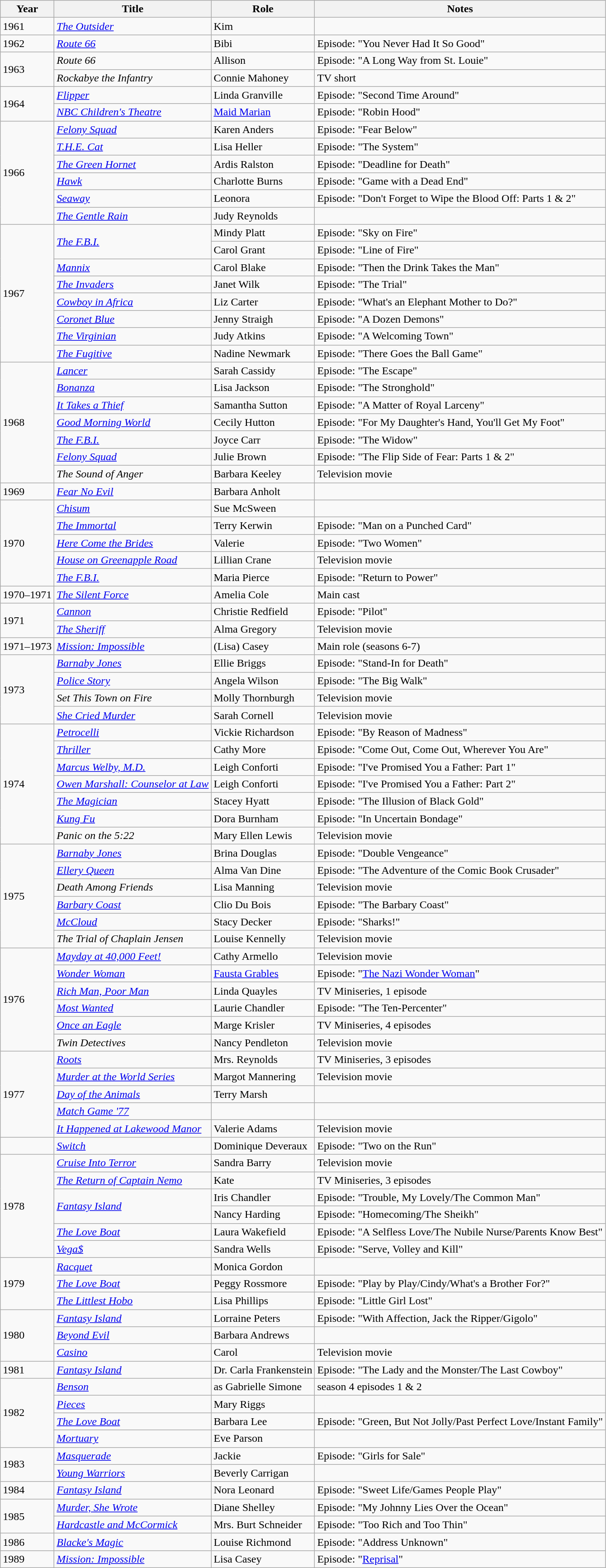<table class="wikitable sortable">
<tr>
<th>Year</th>
<th>Title</th>
<th>Role</th>
<th class="unsortable">Notes</th>
</tr>
<tr>
<td>1961</td>
<td><em><a href='#'>The Outsider</a></em></td>
<td>Kim</td>
<td></td>
</tr>
<tr>
<td>1962</td>
<td><em><a href='#'>Route 66</a></em></td>
<td>Bibi</td>
<td>Episode: "You Never Had It So Good"</td>
</tr>
<tr>
<td rowspan="2">1963</td>
<td><em>Route 66</em></td>
<td>Allison</td>
<td>Episode: "A Long Way from St. Louie"</td>
</tr>
<tr>
<td><em>Rockabye the Infantry</em></td>
<td>Connie Mahoney</td>
<td>TV short</td>
</tr>
<tr>
<td rowspan="2">1964</td>
<td><em><a href='#'>Flipper</a></em></td>
<td>Linda Granville</td>
<td>Episode: "Second Time Around"</td>
</tr>
<tr>
<td><em><a href='#'>NBC Children's Theatre</a></em></td>
<td><a href='#'>Maid Marian</a></td>
<td>Episode: "Robin Hood"</td>
</tr>
<tr>
<td rowspan="6">1966</td>
<td><em><a href='#'>Felony Squad</a></em></td>
<td>Karen Anders</td>
<td>Episode: "Fear Below"</td>
</tr>
<tr>
<td><em><a href='#'>T.H.E. Cat</a></em></td>
<td>Lisa Heller</td>
<td>Episode: "The System"</td>
</tr>
<tr>
<td><em><a href='#'>The Green Hornet</a></em></td>
<td>Ardis Ralston</td>
<td>Episode: "Deadline for Death"</td>
</tr>
<tr>
<td><em><a href='#'>Hawk</a></em></td>
<td>Charlotte Burns</td>
<td>Episode: "Game with a Dead End"</td>
</tr>
<tr>
<td><em><a href='#'>Seaway</a></em></td>
<td>Leonora</td>
<td>Episode: "Don't Forget to Wipe the Blood Off: Parts 1 & 2"</td>
</tr>
<tr>
<td><em><a href='#'>The Gentle Rain</a></em></td>
<td>Judy Reynolds</td>
<td></td>
</tr>
<tr>
<td rowspan="8">1967</td>
<td rowspan="2"><em><a href='#'>The F.B.I.</a></em></td>
<td>Mindy Platt</td>
<td>Episode: "Sky on Fire"</td>
</tr>
<tr>
<td>Carol Grant</td>
<td>Episode: "Line of Fire"</td>
</tr>
<tr>
<td><em><a href='#'>Mannix</a></em></td>
<td>Carol Blake</td>
<td>Episode: "Then the Drink Takes the Man"</td>
</tr>
<tr>
<td><em><a href='#'>The Invaders</a></em></td>
<td>Janet Wilk</td>
<td>Episode: "The Trial"</td>
</tr>
<tr>
<td><em><a href='#'>Cowboy in Africa</a></em></td>
<td>Liz Carter</td>
<td>Episode: "What's an Elephant Mother to Do?"</td>
</tr>
<tr>
<td><em><a href='#'>Coronet Blue</a></em></td>
<td>Jenny Straigh</td>
<td>Episode: "A Dozen Demons"</td>
</tr>
<tr>
<td><em><a href='#'>The Virginian</a></em></td>
<td>Judy Atkins</td>
<td>Episode: "A Welcoming Town"</td>
</tr>
<tr>
<td><em><a href='#'>The Fugitive</a></em></td>
<td>Nadine Newmark</td>
<td>Episode: "There Goes the Ball Game"</td>
</tr>
<tr>
<td rowspan="7">1968</td>
<td><em><a href='#'>Lancer</a></em></td>
<td>Sarah Cassidy</td>
<td>Episode: "The Escape"</td>
</tr>
<tr>
<td><em><a href='#'>Bonanza</a></em></td>
<td>Lisa Jackson</td>
<td>Episode: "The Stronghold"</td>
</tr>
<tr>
<td><em><a href='#'>It Takes a Thief</a></em></td>
<td>Samantha Sutton</td>
<td>Episode: "A Matter of Royal Larceny"</td>
</tr>
<tr>
<td><em><a href='#'>Good Morning World</a></em></td>
<td>Cecily Hutton</td>
<td>Episode: "For My Daughter's Hand, You'll Get My Foot"</td>
</tr>
<tr>
<td><em><a href='#'>The F.B.I.</a></em></td>
<td>Joyce Carr</td>
<td>Episode: "The Widow"</td>
</tr>
<tr>
<td><em><a href='#'>Felony Squad</a></em></td>
<td>Julie Brown</td>
<td>Episode: "The Flip Side of Fear: Parts 1 & 2"</td>
</tr>
<tr>
<td><em>The Sound of Anger</em></td>
<td>Barbara Keeley</td>
<td>Television movie</td>
</tr>
<tr>
<td>1969</td>
<td><em><a href='#'>Fear No Evil</a></em></td>
<td>Barbara Anholt</td>
<td></td>
</tr>
<tr>
<td rowspan="5">1970</td>
<td><em><a href='#'>Chisum</a></em></td>
<td>Sue McSween</td>
<td></td>
</tr>
<tr>
<td><em><a href='#'>The Immortal</a></em></td>
<td>Terry Kerwin</td>
<td>Episode: "Man on a Punched Card"</td>
</tr>
<tr>
<td><em><a href='#'>Here Come the Brides</a></em></td>
<td>Valerie</td>
<td>Episode: "Two Women"</td>
</tr>
<tr>
<td><em><a href='#'>House on Greenapple Road</a></em></td>
<td>Lillian Crane</td>
<td>Television movie</td>
</tr>
<tr>
<td><em><a href='#'>The F.B.I.</a></em></td>
<td>Maria Pierce</td>
<td>Episode: "Return to Power"</td>
</tr>
<tr>
<td>1970–1971</td>
<td><em><a href='#'>The Silent Force</a></em></td>
<td>Amelia Cole</td>
<td>Main cast</td>
</tr>
<tr>
<td rowspan="2">1971</td>
<td><em><a href='#'>Cannon</a></em></td>
<td>Christie Redfield</td>
<td>Episode: "Pilot"</td>
</tr>
<tr>
<td><em><a href='#'>The Sheriff</a></em></td>
<td>Alma Gregory</td>
<td>Television movie</td>
</tr>
<tr>
<td>1971–1973</td>
<td><em><a href='#'>Mission: Impossible</a></em></td>
<td>(Lisa) Casey</td>
<td>Main role (seasons 6-7)</td>
</tr>
<tr>
<td rowspan="4">1973</td>
<td><em><a href='#'>Barnaby Jones</a></em></td>
<td>Ellie Briggs</td>
<td>Episode: "Stand-In for Death"</td>
</tr>
<tr>
<td><em><a href='#'>Police Story</a></em></td>
<td>Angela Wilson</td>
<td>Episode: "The Big Walk"</td>
</tr>
<tr>
<td><em>Set This Town on Fire</em></td>
<td>Molly Thornburgh</td>
<td>Television movie</td>
</tr>
<tr>
<td><em><a href='#'>She Cried Murder</a></em></td>
<td>Sarah Cornell</td>
<td>Television movie</td>
</tr>
<tr>
<td rowspan="7">1974</td>
<td><em><a href='#'>Petrocelli</a></em></td>
<td>Vickie Richardson</td>
<td>Episode: "By Reason of Madness"</td>
</tr>
<tr>
<td><em><a href='#'>Thriller</a></em></td>
<td>Cathy More</td>
<td>Episode: "Come Out, Come Out, Wherever You Are"</td>
</tr>
<tr>
<td><em><a href='#'>Marcus Welby, M.D.</a></em></td>
<td>Leigh Conforti</td>
<td>Episode: "I've Promised You a Father: Part 1"</td>
</tr>
<tr>
<td><em><a href='#'>Owen Marshall: Counselor at Law</a></em></td>
<td>Leigh Conforti</td>
<td>Episode: "I've Promised You a Father: Part 2"</td>
</tr>
<tr>
<td><em><a href='#'>The Magician</a></em></td>
<td>Stacey Hyatt</td>
<td>Episode: "The Illusion of Black Gold"</td>
</tr>
<tr>
<td><em><a href='#'>Kung Fu</a></em></td>
<td>Dora Burnham</td>
<td>Episode: "In Uncertain Bondage"</td>
</tr>
<tr>
<td><em>Panic on the 5:22</em></td>
<td>Mary Ellen Lewis</td>
<td>Television movie</td>
</tr>
<tr>
<td rowspan="6">1975</td>
<td><em><a href='#'>Barnaby Jones</a></em></td>
<td>Brina Douglas</td>
<td>Episode: "Double Vengeance"</td>
</tr>
<tr>
<td><em><a href='#'>Ellery Queen</a></em></td>
<td>Alma Van Dine</td>
<td>Episode: "The Adventure of the Comic Book Crusader"</td>
</tr>
<tr>
<td><em>Death Among Friends</em></td>
<td>Lisa Manning</td>
<td>Television movie</td>
</tr>
<tr>
<td><em><a href='#'>Barbary Coast</a></em></td>
<td>Clio Du Bois</td>
<td>Episode: "The Barbary Coast"</td>
</tr>
<tr>
<td><em><a href='#'>McCloud</a></em></td>
<td>Stacy Decker</td>
<td>Episode: "Sharks!"</td>
</tr>
<tr>
<td><em>The Trial of Chaplain Jensen</em></td>
<td>Louise Kennelly</td>
<td>Television movie</td>
</tr>
<tr>
<td rowspan="6">1976</td>
<td><em><a href='#'>Mayday at 40,000 Feet!</a></em></td>
<td>Cathy Armello</td>
<td>Television movie</td>
</tr>
<tr>
<td><em><a href='#'>Wonder Woman</a></em></td>
<td><a href='#'>Fausta Grables</a></td>
<td>Episode: "<a href='#'>The Nazi Wonder Woman</a>"</td>
</tr>
<tr>
<td><em><a href='#'>Rich Man, Poor Man</a></em></td>
<td>Linda Quayles</td>
<td>TV Miniseries, 1 episode</td>
</tr>
<tr>
<td><em><a href='#'>Most Wanted</a></em></td>
<td>Laurie Chandler</td>
<td>Episode: "The Ten-Percenter"</td>
</tr>
<tr>
<td><em><a href='#'>Once an Eagle</a></em></td>
<td>Marge Krisler</td>
<td>TV Miniseries, 4 episodes</td>
</tr>
<tr>
<td><em>Twin Detectives</em></td>
<td>Nancy Pendleton</td>
<td>Television movie</td>
</tr>
<tr>
<td rowspan="5">1977</td>
<td><em><a href='#'>Roots</a></em></td>
<td>Mrs. Reynolds</td>
<td>TV Miniseries, 3 episodes</td>
</tr>
<tr>
<td><em><a href='#'>Murder at the World Series</a></em></td>
<td>Margot Mannering</td>
<td>Television movie</td>
</tr>
<tr>
<td><em><a href='#'>Day of the Animals</a></em></td>
<td>Terry Marsh</td>
<td></td>
</tr>
<tr>
<td><em><a href='#'>Match Game '77</a></em></td>
<td></td>
<td></td>
</tr>
<tr>
<td><em><a href='#'>It Happened at Lakewood Manor</a></em></td>
<td>Valerie Adams</td>
<td>Television movie</td>
</tr>
<tr>
<td></td>
<td><em><a href='#'>Switch</a></em></td>
<td>Dominique Deveraux</td>
<td>Episode: "Two on the Run"</td>
</tr>
<tr>
<td rowspan="6">1978</td>
<td><em><a href='#'>Cruise Into Terror</a></em></td>
<td>Sandra Barry</td>
<td>Television movie</td>
</tr>
<tr>
<td><em><a href='#'>The Return of Captain Nemo</a></em></td>
<td>Kate</td>
<td>TV Miniseries, 3 episodes</td>
</tr>
<tr>
<td rowspan=2"><em><a href='#'>Fantasy Island</a></em></td>
<td>Iris Chandler</td>
<td>Episode: "Trouble, My Lovely/The Common Man"</td>
</tr>
<tr>
<td>Nancy Harding</td>
<td>Episode: "Homecoming/The Sheikh"</td>
</tr>
<tr>
<td><em><a href='#'>The Love Boat</a></em></td>
<td>Laura Wakefield</td>
<td>Episode: "A Selfless Love/The Nubile Nurse/Parents Know Best"</td>
</tr>
<tr>
<td><em><a href='#'>Vega$</a></em></td>
<td>Sandra Wells</td>
<td>Episode: "Serve, Volley and Kill"</td>
</tr>
<tr>
<td rowspan="3">1979</td>
<td><em><a href='#'>Racquet</a></em></td>
<td>Monica Gordon</td>
<td></td>
</tr>
<tr>
<td><em><a href='#'>The Love Boat</a></em></td>
<td>Peggy Rossmore</td>
<td>Episode: "Play by Play/Cindy/What's a Brother For?"</td>
</tr>
<tr>
<td><em><a href='#'>The Littlest Hobo</a></em></td>
<td>Lisa Phillips</td>
<td>Episode: "Little Girl Lost"</td>
</tr>
<tr>
<td rowspan="3">1980</td>
<td><em><a href='#'>Fantasy Island</a></em></td>
<td>Lorraine Peters</td>
<td>Episode: "With Affection, Jack the Ripper/Gigolo"</td>
</tr>
<tr>
<td><em><a href='#'>Beyond Evil</a></em></td>
<td>Barbara Andrews</td>
<td></td>
</tr>
<tr>
<td><em><a href='#'>Casino</a></em></td>
<td>Carol</td>
<td>Television movie</td>
</tr>
<tr>
<td>1981</td>
<td><em><a href='#'>Fantasy Island</a></em></td>
<td>Dr. Carla Frankenstein</td>
<td>Episode: "The Lady and the Monster/The Last Cowboy"</td>
</tr>
<tr>
<td rowspan="4">1982</td>
<td><em><a href='#'>Benson</a></em></td>
<td>as Gabrielle Simone</td>
<td>season 4 episodes 1 & 2</td>
</tr>
<tr>
<td><em><a href='#'>Pieces</a></em></td>
<td>Mary Riggs</td>
<td></td>
</tr>
<tr>
<td><em><a href='#'>The Love Boat</a></em></td>
<td>Barbara Lee</td>
<td>Episode: "Green, But Not Jolly/Past Perfect Love/Instant Family"</td>
</tr>
<tr>
<td><em><a href='#'>Mortuary</a></em></td>
<td>Eve Parson</td>
<td></td>
</tr>
<tr>
<td rowspan="2">1983</td>
<td><em><a href='#'>Masquerade</a></em></td>
<td>Jackie</td>
<td>Episode: "Girls for Sale"</td>
</tr>
<tr>
<td><em><a href='#'>Young Warriors</a></em></td>
<td>Beverly Carrigan</td>
<td></td>
</tr>
<tr>
<td>1984</td>
<td><em><a href='#'>Fantasy Island</a></em></td>
<td>Nora Leonard</td>
<td>Episode: "Sweet Life/Games People Play"</td>
</tr>
<tr>
<td rowspan="2">1985</td>
<td><em><a href='#'>Murder, She Wrote</a></em></td>
<td>Diane Shelley</td>
<td>Episode: "My Johnny Lies Over the Ocean"</td>
</tr>
<tr>
<td><em><a href='#'>Hardcastle and McCormick</a></em></td>
<td>Mrs. Burt Schneider</td>
<td>Episode: "Too Rich and Too Thin"</td>
</tr>
<tr>
<td>1986</td>
<td><em><a href='#'>Blacke's Magic</a></em></td>
<td>Louise Richmond</td>
<td>Episode: "Address Unknown"</td>
</tr>
<tr>
<td>1989</td>
<td><em><a href='#'>Mission: Impossible</a></em></td>
<td>Lisa Casey</td>
<td>Episode: "<a href='#'>Reprisal</a>"</td>
</tr>
</table>
